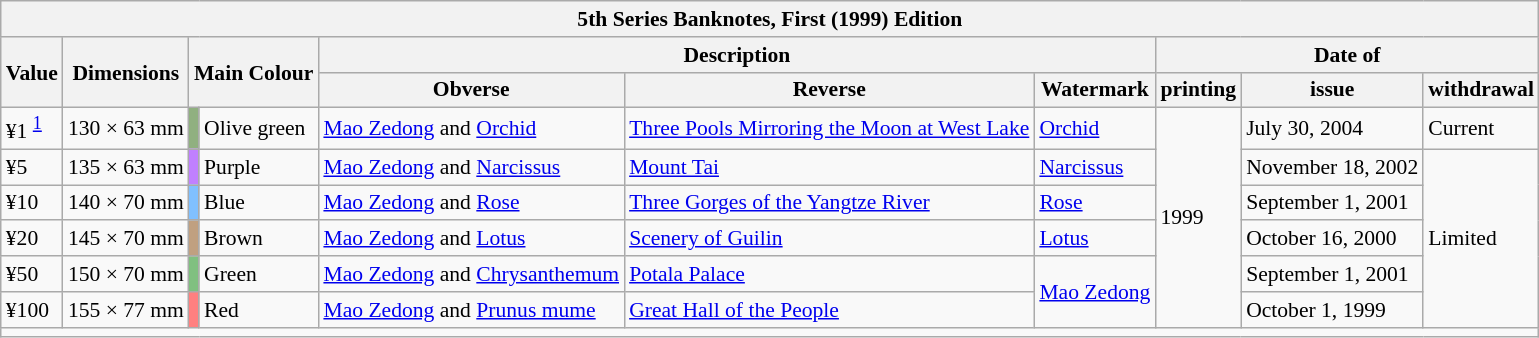<table class="wikitable" style="font-size: 90%">
<tr>
<th colspan="10">5th Series Banknotes, First (1999) Edition</th>
</tr>
<tr>
<th rowspan="2">Value</th>
<th rowspan="2">Dimensions</th>
<th colspan="2" rowspan="2">Main Colour</th>
<th colspan="3">Description</th>
<th colspan="3">Date of</th>
</tr>
<tr>
<th>Obverse</th>
<th>Reverse</th>
<th>Watermark</th>
<th>printing</th>
<th>issue</th>
<th>withdrawal</th>
</tr>
<tr>
<td>¥1 <sup><a href='#'>1</a></sup></td>
<td>130 × 63 mm</td>
<td style="background:#90B080;width:0"></td>
<td>Olive green</td>
<td><a href='#'>Mao Zedong</a> and <a href='#'>Orchid</a></td>
<td><a href='#'>Three Pools Mirroring the Moon at West Lake</a></td>
<td><a href='#'>Orchid</a></td>
<td rowspan="6">1999</td>
<td>July 30, 2004</td>
<td>Current</td>
</tr>
<tr>
<td>¥5</td>
<td>135 × 63 mm</td>
<td style="background:#C080FF"></td>
<td>Purple</td>
<td><a href='#'>Mao Zedong</a> and <a href='#'>Narcissus</a></td>
<td><a href='#'>Mount Tai</a></td>
<td><a href='#'>Narcissus</a></td>
<td>November 18, 2002</td>
<td rowspan="5">Limited</td>
</tr>
<tr>
<td>¥10</td>
<td>140 × 70 mm</td>
<td style="background:#80C0FF"></td>
<td>Blue</td>
<td><a href='#'>Mao Zedong</a> and <a href='#'>Rose</a></td>
<td><a href='#'>Three Gorges of the Yangtze River</a></td>
<td><a href='#'>Rose</a></td>
<td>September 1, 2001</td>
</tr>
<tr>
<td>¥20</td>
<td>145 × 70 mm</td>
<td style="background:#C0A080"></td>
<td>Brown</td>
<td><a href='#'>Mao Zedong</a> and <a href='#'>Lotus</a></td>
<td><a href='#'>Scenery of Guilin</a></td>
<td><a href='#'>Lotus</a></td>
<td>October 16, 2000</td>
</tr>
<tr>
<td>¥50</td>
<td>150 × 70 mm</td>
<td style="background:#80C080"></td>
<td>Green</td>
<td><a href='#'>Mao Zedong</a> and <a href='#'>Chrysanthemum</a></td>
<td><a href='#'>Potala Palace</a></td>
<td rowspan="2"><a href='#'>Mao Zedong</a></td>
<td>September 1, 2001</td>
</tr>
<tr>
<td>¥100</td>
<td>155 × 77 mm</td>
<td style="background:#FF8080"></td>
<td>Red</td>
<td><a href='#'>Mao Zedong</a> and <a href='#'>Prunus mume</a></td>
<td><a href='#'>Great Hall of the People</a></td>
<td>October 1, 1999</td>
</tr>
<tr>
<td colspan="10"></td>
</tr>
</table>
